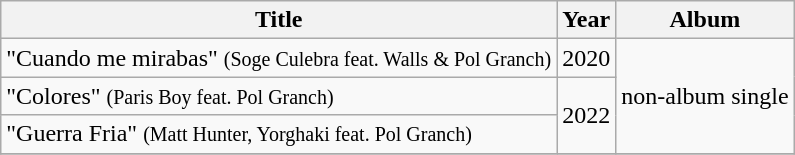<table class="wikitable plainrowheaders" border="1" style="text-align:left;">
<tr>
<th>Title</th>
<th>Year</th>
<th>Album</th>
</tr>
<tr>
<td>"Cuando me mirabas" <small>(Soge Culebra feat. </small><small>Walls & Pol Granch)</small></td>
<td>2020</td>
<td rowspan="3">non-album single</td>
</tr>
<tr>
<td>"Colores" <small>(Paris Boy feat. </small><small>Pol Granch)</small></td>
<td rowspan="2">2022</td>
</tr>
<tr>
<td>"Guerra Fria" <small>(Matt Hunter, Yorghaki feat. </small><small>Pol Granch)</small></td>
</tr>
<tr>
</tr>
</table>
